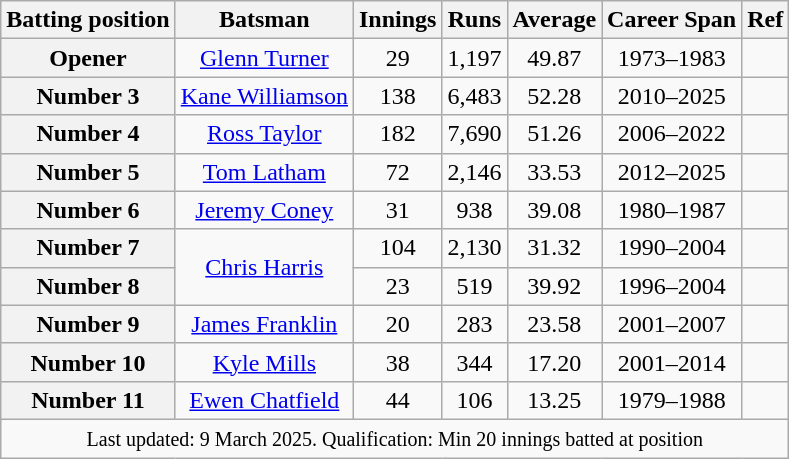<table class="wikitable sortable" style="text-align:center;">
<tr>
<th scope="col">Batting position</th>
<th scope="col">Batsman</th>
<th scope="col">Innings</th>
<th scope="col">Runs</th>
<th scope="col">Average</th>
<th scope="col">Career Span</th>
<th scope="col">Ref</th>
</tr>
<tr>
<th scope="row">Opener</th>
<td><a href='#'>Glenn Turner</a></td>
<td>29</td>
<td>1,197</td>
<td>49.87</td>
<td>1973–1983</td>
<td></td>
</tr>
<tr>
<th scope="row">Number 3</th>
<td><a href='#'>Kane Williamson</a></td>
<td>138</td>
<td>6,483</td>
<td>52.28</td>
<td>2010–2025</td>
<td></td>
</tr>
<tr>
<th scope="row">Number 4</th>
<td><a href='#'>Ross Taylor</a></td>
<td>182</td>
<td>7,690</td>
<td>51.26</td>
<td>2006–2022</td>
<td></td>
</tr>
<tr>
<th scope="row">Number 5</th>
<td><a href='#'>Tom Latham</a></td>
<td>72</td>
<td>2,146</td>
<td>33.53</td>
<td>2012–2025</td>
<td></td>
</tr>
<tr>
<th scope="row">Number 6</th>
<td><a href='#'>Jeremy Coney</a></td>
<td>31</td>
<td>938</td>
<td>39.08</td>
<td>1980–1987</td>
<td></td>
</tr>
<tr>
<th scope="row">Number 7</th>
<td rowspan=2><a href='#'>Chris Harris</a></td>
<td>104</td>
<td>2,130</td>
<td>31.32</td>
<td>1990–2004</td>
<td></td>
</tr>
<tr>
<th scope="row">Number 8</th>
<td>23</td>
<td>519</td>
<td>39.92</td>
<td>1996–2004</td>
<td></td>
</tr>
<tr>
<th scope="row">Number 9</th>
<td><a href='#'>James Franklin</a></td>
<td>20</td>
<td>283</td>
<td>23.58</td>
<td>2001–2007</td>
<td></td>
</tr>
<tr>
<th scope="row">Number 10</th>
<td><a href='#'>Kyle Mills</a></td>
<td>38</td>
<td>344</td>
<td>17.20</td>
<td>2001–2014</td>
<td></td>
</tr>
<tr>
<th scope="row">Number 11</th>
<td><a href='#'>Ewen Chatfield</a></td>
<td>44</td>
<td>106</td>
<td>13.25</td>
<td>1979–1988</td>
<td></td>
</tr>
<tr>
<td colspan=7><small>Last updated: 9 March 2025. Qualification: Min 20 innings batted at position</small></td>
</tr>
</table>
